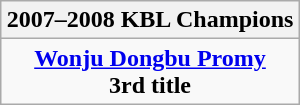<table class=wikitable style="text-align:center; margin:auto">
<tr>
<th>2007–2008 KBL Champions</th>
</tr>
<tr>
<td><strong><a href='#'>Wonju Dongbu Promy</a></strong><br><strong>3rd title</strong></td>
</tr>
</table>
